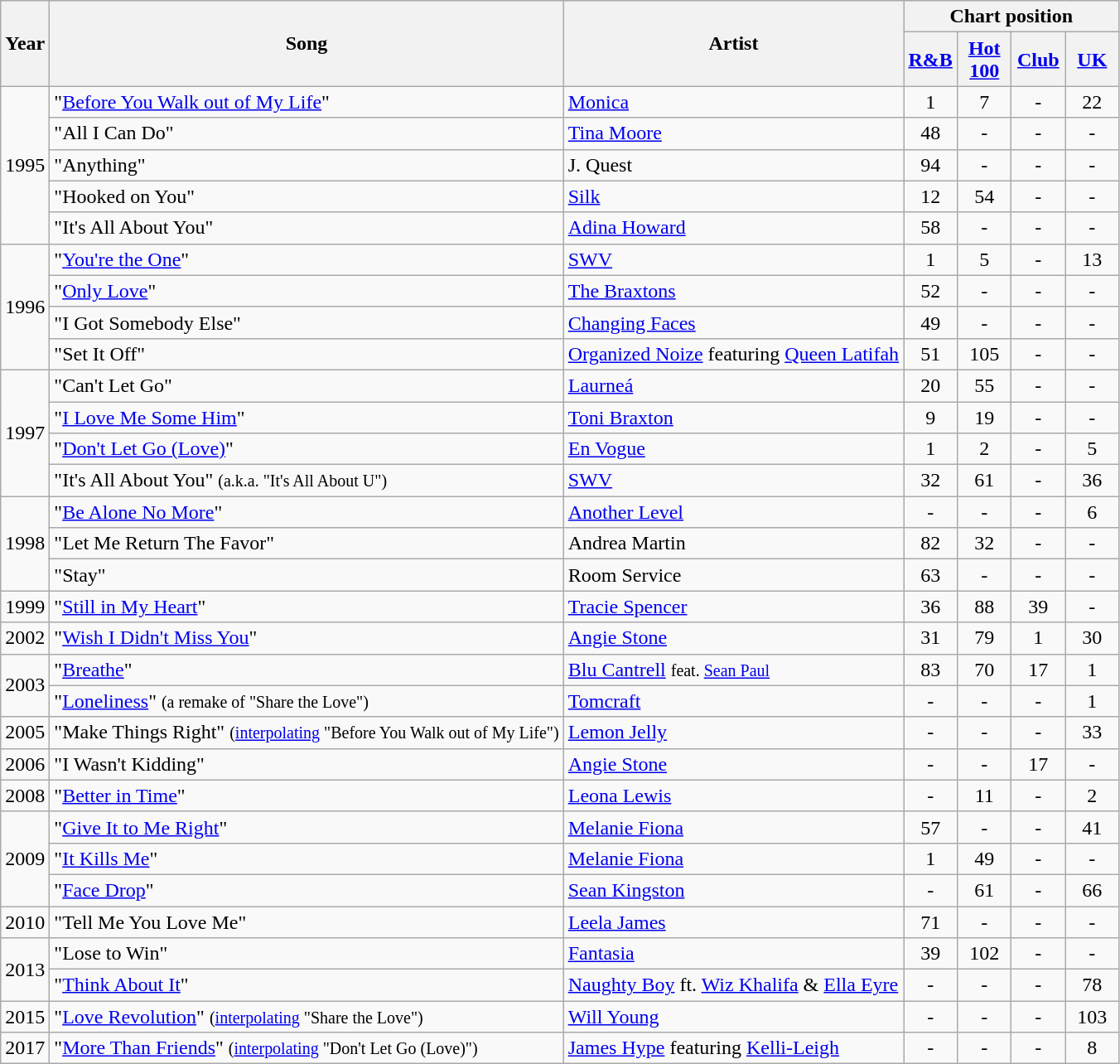<table class="wikitable">
<tr>
<th rowspan="2">Year</th>
<th rowspan="2">Song</th>
<th rowspan="2">Artist</th>
<th colspan="4">Chart position</th>
</tr>
<tr>
<th width="36"><a href='#'>R&B</a></th>
<th width="36"><a href='#'>Hot 100</a></th>
<th width="36"><a href='#'>Club</a></th>
<th width="36"><a href='#'>UK</a></th>
</tr>
<tr>
<td rowspan="5">1995</td>
<td>"<a href='#'>Before You Walk out of My Life</a>"</td>
<td><a href='#'>Monica</a></td>
<td align="center">1</td>
<td align="center">7</td>
<td align="center">-</td>
<td align="center">22</td>
</tr>
<tr>
<td>"All I Can Do"</td>
<td><a href='#'>Tina Moore</a></td>
<td align="center">48</td>
<td align="center">-</td>
<td align="center">-</td>
<td align="center">-</td>
</tr>
<tr>
<td>"Anything"</td>
<td>J. Quest</td>
<td align="center">94</td>
<td align="center">-</td>
<td align="center">-</td>
<td align="center">-</td>
</tr>
<tr>
<td>"Hooked on You"</td>
<td><a href='#'>Silk</a></td>
<td align="center">12</td>
<td align="center">54</td>
<td align="center">-</td>
<td align="center">-</td>
</tr>
<tr>
<td>"It's All About You"</td>
<td><a href='#'>Adina Howard</a></td>
<td align="center">58</td>
<td align="center">-</td>
<td align="center">-</td>
<td align="center">-</td>
</tr>
<tr>
<td rowspan="4">1996</td>
<td>"<a href='#'>You're the One</a>"</td>
<td><a href='#'>SWV</a></td>
<td align="center">1</td>
<td align="center">5</td>
<td align="center">-</td>
<td align="center">13</td>
</tr>
<tr>
<td>"<a href='#'>Only Love</a>"</td>
<td><a href='#'>The Braxtons</a></td>
<td align="center">52</td>
<td align="center">-</td>
<td align="center">-</td>
<td align="center">-</td>
</tr>
<tr>
<td>"I Got Somebody Else"</td>
<td><a href='#'>Changing Faces</a></td>
<td align="center">49</td>
<td align="center">-</td>
<td align="center">-</td>
<td align="center">-</td>
</tr>
<tr>
<td>"Set It Off"</td>
<td><a href='#'>Organized Noize</a> featuring <a href='#'>Queen Latifah</a></td>
<td align="center">51</td>
<td align="center">105</td>
<td align="center">-</td>
<td align="center">-</td>
</tr>
<tr>
<td rowspan="4">1997</td>
<td>"Can't Let Go"</td>
<td><a href='#'>Laurneá</a></td>
<td align="center">20</td>
<td align="center">55</td>
<td align="center">-</td>
<td align="center">-</td>
</tr>
<tr>
<td>"<a href='#'>I Love Me Some Him</a>"</td>
<td><a href='#'>Toni Braxton</a></td>
<td align="center">9</td>
<td align="center">19</td>
<td align="center">-</td>
<td align="center">-</td>
</tr>
<tr>
<td>"<a href='#'>Don't Let Go (Love)</a>"</td>
<td><a href='#'>En Vogue</a></td>
<td align="center">1</td>
<td align="center">2</td>
<td align="center">-</td>
<td align="center">5</td>
</tr>
<tr>
<td>"It's All About You" <small> (a.k.a. "It's All About U") </small></td>
<td><a href='#'>SWV</a></td>
<td align="center">32</td>
<td align="center">61</td>
<td align="center">-</td>
<td align="center">36</td>
</tr>
<tr>
<td rowspan="3">1998</td>
<td>"<a href='#'>Be Alone No More</a>"</td>
<td><a href='#'>Another Level</a></td>
<td align="center">-</td>
<td align="center">-</td>
<td align="center">-</td>
<td align="center">6</td>
</tr>
<tr>
<td>"Let Me Return The Favor"</td>
<td>Andrea Martin</td>
<td align="center">82</td>
<td align="center">32</td>
<td align="center">-</td>
<td align="center">-</td>
</tr>
<tr>
<td>"Stay"</td>
<td>Room Service</td>
<td align="center">63</td>
<td align="center">-</td>
<td align="center">-</td>
<td align="center">-</td>
</tr>
<tr>
<td>1999</td>
<td>"<a href='#'>Still in My Heart</a>"</td>
<td><a href='#'>Tracie Spencer</a></td>
<td align="center">36</td>
<td align="center">88</td>
<td align="center">39</td>
<td align="center">-</td>
</tr>
<tr>
<td>2002</td>
<td>"<a href='#'>Wish I Didn't Miss You</a>"</td>
<td><a href='#'>Angie Stone</a></td>
<td align="center">31</td>
<td align="center">79</td>
<td align="center">1</td>
<td align="center">30</td>
</tr>
<tr>
<td rowspan="2">2003</td>
<td>"<a href='#'>Breathe</a>"</td>
<td><a href='#'>Blu Cantrell</a> <small> feat. <a href='#'>Sean Paul</a> </small></td>
<td align="center">83</td>
<td align="center">70</td>
<td align="center">17</td>
<td align="center">1</td>
</tr>
<tr>
<td>"<a href='#'>Loneliness</a>" <small>(a remake of "Share the Love")</small></td>
<td><a href='#'>Tomcraft</a></td>
<td align="center">-</td>
<td align="center">-</td>
<td align="center">-</td>
<td align="center">1</td>
</tr>
<tr>
<td>2005</td>
<td>"Make Things Right" <small>(<a href='#'>interpolating</a> "Before You Walk out of My Life")</small></td>
<td><a href='#'>Lemon Jelly</a></td>
<td align="center">-</td>
<td align="center">-</td>
<td align="center">-</td>
<td align="center">33</td>
</tr>
<tr>
<td>2006</td>
<td>"I Wasn't Kidding"</td>
<td><a href='#'>Angie Stone</a></td>
<td align="center">-</td>
<td align="center">-</td>
<td align="center">17</td>
<td align="center">-</td>
</tr>
<tr>
<td>2008</td>
<td>"<a href='#'>Better in Time</a>"</td>
<td><a href='#'>Leona Lewis</a></td>
<td align="center">-</td>
<td align="center">11</td>
<td align="center">-</td>
<td align="center">2</td>
</tr>
<tr>
<td rowspan="3">2009</td>
<td>"<a href='#'>Give It to Me Right</a>"</td>
<td><a href='#'>Melanie Fiona</a></td>
<td align="center">57</td>
<td align="center">-</td>
<td align="center">-</td>
<td align="center">41</td>
</tr>
<tr>
<td>"<a href='#'>It Kills Me</a>"</td>
<td><a href='#'>Melanie Fiona</a></td>
<td align="center">1</td>
<td align="center">49</td>
<td align="center">-</td>
<td align="center">-</td>
</tr>
<tr>
<td>"<a href='#'>Face Drop</a>"</td>
<td><a href='#'>Sean Kingston</a></td>
<td align="center">-</td>
<td align="center">61</td>
<td align="center">-</td>
<td align="center">66</td>
</tr>
<tr>
<td>2010</td>
<td>"Tell Me You Love Me"</td>
<td><a href='#'>Leela James</a></td>
<td align="center">71</td>
<td align="center">-</td>
<td align="center">-</td>
<td align="center">-</td>
</tr>
<tr>
<td rowspan="2">2013</td>
<td>"Lose to Win"</td>
<td><a href='#'>Fantasia</a></td>
<td align="center">39</td>
<td align="center">102</td>
<td align="center">-</td>
<td align="center">-</td>
</tr>
<tr>
<td>"<a href='#'>Think About It</a>"</td>
<td><a href='#'>Naughty Boy</a> ft. <a href='#'>Wiz Khalifa</a> & <a href='#'>Ella Eyre</a></td>
<td align="center">-</td>
<td align="center">-</td>
<td align="center">-</td>
<td align="center">78</td>
</tr>
<tr>
<td>2015</td>
<td>"<a href='#'>Love Revolution</a>" <small>(<a href='#'>interpolating</a> "Share the Love")</small></td>
<td><a href='#'>Will Young</a></td>
<td align="center">-</td>
<td align="center">-</td>
<td align="center">-</td>
<td align="center">103</td>
</tr>
<tr>
<td>2017</td>
<td>"<a href='#'>More Than Friends</a>" <small>(<a href='#'>interpolating</a> "Don't Let Go (Love)")</small></td>
<td><a href='#'>James Hype</a> featuring <a href='#'>Kelli-Leigh</a></td>
<td align="center">-</td>
<td align="center">-</td>
<td align="center">-</td>
<td align="center">8</td>
</tr>
</table>
